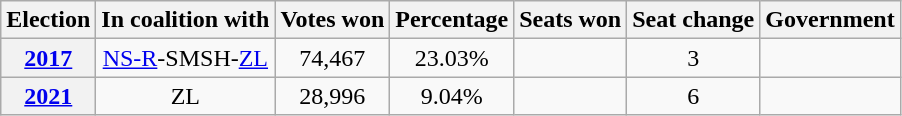<table class="wikitable" style="text-align:center">
<tr>
<th>Election</th>
<th>In coalition with</th>
<th>Votes won</th>
<th>Percentage</th>
<th>Seats won</th>
<th>Seat change</th>
<th>Government</th>
</tr>
<tr>
<th><a href='#'>2017</a></th>
<td><a href='#'>NS-R</a>-SMSH-<a href='#'>ZL</a></td>
<td>74,467</td>
<td>23.03%</td>
<td></td>
<td> 3</td>
<td></td>
</tr>
<tr>
<th><a href='#'>2021</a></th>
<td>ZL</td>
<td>28,996</td>
<td>9.04%</td>
<td></td>
<td> 6</td>
<td></td>
</tr>
</table>
